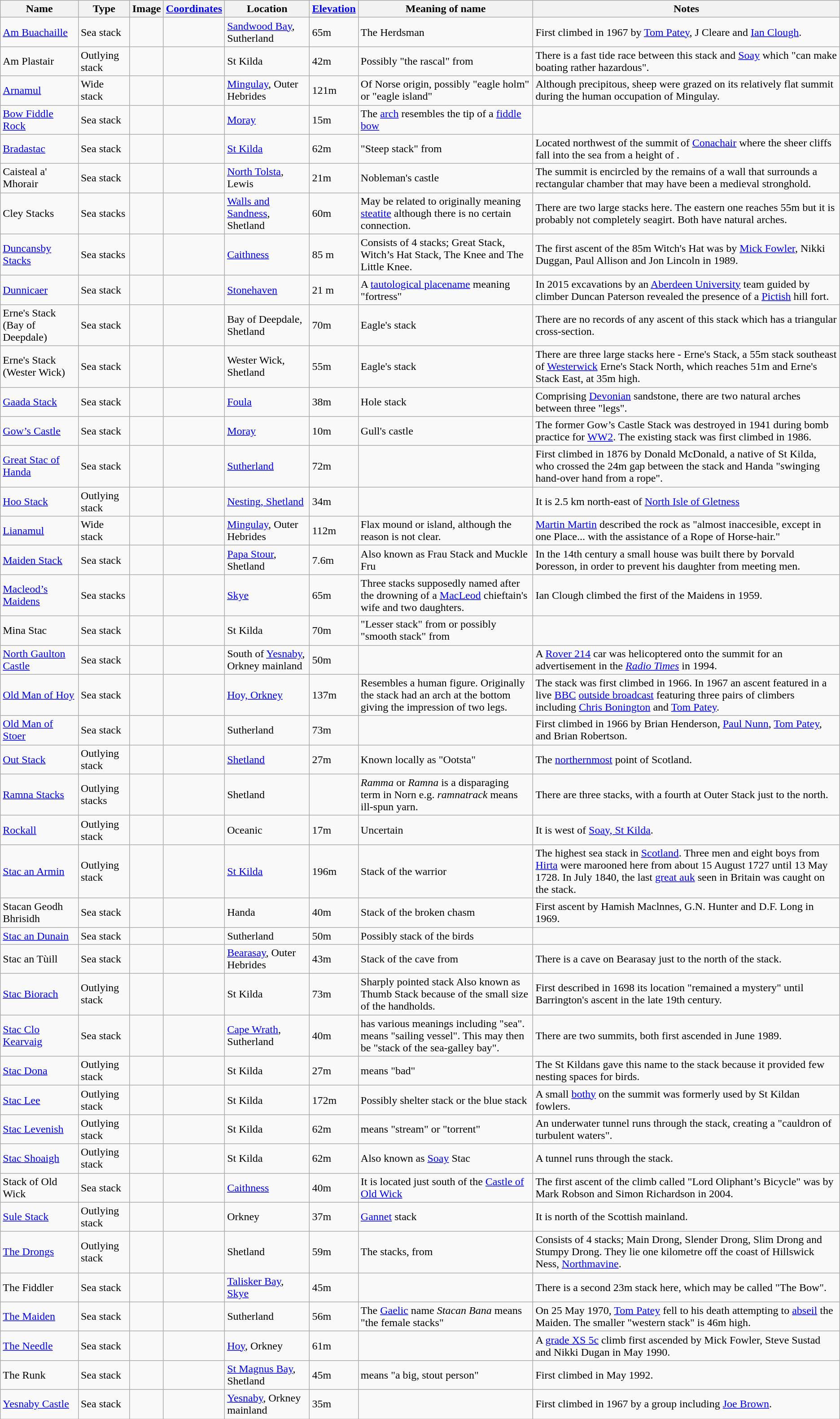<table class="wikitable sortable">
<tr>
<th>Name</th>
<th>Type</th>
<th class=unsortable>Image</th>
<th><a href='#'>Coordinates</a></th>
<th>Location</th>
<th><a href='#'>Elevation</a></th>
<th class=unsortable>Meaning of name</th>
<th class=unsortable>Notes</th>
</tr>
<tr>
<td><a href='#'>Am Buachaille</a></td>
<td>Sea stack</td>
<td></td>
<td></td>
<td><a href='#'>Sandwood Bay</a>, Sutherland</td>
<td>65m</td>
<td>The Herdsman</td>
<td>First climbed in 1967 by <a href='#'>Tom Patey</a>, J Cleare and <a href='#'>Ian Clough</a>.</td>
</tr>
<tr>
<td>Am Plastair</td>
<td>Outlying stack</td>
<td></td>
<td></td>
<td>St Kilda</td>
<td>42m</td>
<td>Possibly "the rascal" from </td>
<td>There is a fast tide race between this stack and <a href='#'>Soay</a> which "can make boating rather hazardous".</td>
</tr>
<tr>
<td><a href='#'>Arnamul</a></td>
<td>Wide stack</td>
<td></td>
<td></td>
<td><a href='#'>Mingulay</a>, Outer Hebrides</td>
<td>121m</td>
<td>Of Norse origin, possibly "eagle holm" or "eagle island"</td>
<td>Although precipitous, sheep were grazed on its relatively flat summit during the human occupation of Mingulay.</td>
</tr>
<tr>
<td><a href='#'>Bow Fiddle Rock</a></td>
<td>Sea stack</td>
<td></td>
<td></td>
<td><a href='#'>Moray</a></td>
<td>15m</td>
<td>The <a href='#'>arch</a> resembles the tip of a <a href='#'>fiddle</a> <a href='#'>bow</a></td>
<td></td>
</tr>
<tr>
<td><a href='#'>Bradastac</a></td>
<td>Sea stack</td>
<td></td>
<td></td>
<td><a href='#'>St Kilda</a></td>
<td>62m</td>
<td>"Steep stack" from </td>
<td>Located northwest of the summit of <a href='#'>Conachair</a> where the sheer cliffs fall into the sea from a height of .</td>
</tr>
<tr>
<td>Caisteal a' Mhorair</td>
<td>Sea stack</td>
<td></td>
<td></td>
<td><a href='#'>North Tolsta</a>, Lewis</td>
<td>21m</td>
<td>Nobleman's castle</td>
<td>The summit is encircled by the remains of a wall that surrounds a rectangular chamber that may have been a medieval stronghold.</td>
</tr>
<tr>
<td>Cley Stacks</td>
<td>Sea stacks</td>
<td></td>
<td></td>
<td><a href='#'>Walls and Sandness</a>, Shetland</td>
<td>60m</td>
<td>May be related to  originally meaning <a href='#'>steatite</a> although there is no certain connection.</td>
<td>There are two large stacks here. The eastern one reaches 55m but it is probably not completely seagirt. Both have natural arches.</td>
</tr>
<tr>
<td><a href='#'>Duncansby Stacks</a></td>
<td>Sea stacks</td>
<td></td>
<td></td>
<td><a href='#'>Caithness</a></td>
<td>85 m</td>
<td>Consists of 4 stacks; Great Stack, Witch’s Hat Stack, The Knee and The Little Knee.</td>
<td>The first ascent of the 85m Witch's Hat was by <a href='#'>Mick Fowler</a>, Nikki Duggan, Paul Allison and Jon Lincoln in 1989.</td>
</tr>
<tr>
<td><a href='#'>Dunnicaer</a></td>
<td>Sea stack</td>
<td></td>
<td></td>
<td><a href='#'>Stonehaven</a></td>
<td>21 m</td>
<td>A <a href='#'>tautological placename</a> meaning "fortress"</td>
<td>In 2015 excavations by an <a href='#'>Aberdeen University</a> team guided by climber Duncan Paterson revealed the presence of a <a href='#'>Pictish</a> hill fort.</td>
</tr>
<tr>
<td>Erne's Stack (Bay of Deepdale)</td>
<td>Sea stack</td>
<td></td>
<td></td>
<td>Bay of Deepdale, Shetland</td>
<td>70m</td>
<td>Eagle's stack</td>
<td>There are no records of any ascent of this stack which has a triangular cross-section.</td>
</tr>
<tr>
<td>Erne's Stack (Wester Wick)</td>
<td>Sea stack</td>
<td></td>
<td></td>
<td>Wester Wick, Shetland</td>
<td>55m</td>
<td>Eagle's stack</td>
<td>There are three large stacks here - Erne's Stack, a 55m stack southeast of <a href='#'>Westerwick</a> Erne's Stack North, which reaches 51m and Erne's Stack East, at 35m high.</td>
</tr>
<tr>
<td><a href='#'>Gaada Stack</a></td>
<td>Sea stack</td>
<td></td>
<td></td>
<td><a href='#'>Foula</a></td>
<td>38m</td>
<td>Hole stack</td>
<td>Comprising <a href='#'>Devonian</a> sandstone, there are two natural arches between three "legs".</td>
</tr>
<tr>
<td><a href='#'>Gow’s Castle</a></td>
<td>Sea stack</td>
<td></td>
<td></td>
<td><a href='#'>Moray</a></td>
<td>10m</td>
<td>Gull's castle</td>
<td>The former Gow’s Castle Stack was destroyed in 1941 during bomb practice for <a href='#'>WW2</a>. The existing stack was first climbed in 1986.</td>
</tr>
<tr>
<td><a href='#'>Great Stac of Handa</a></td>
<td>Sea stack</td>
<td></td>
<td></td>
<td><a href='#'>Sutherland</a></td>
<td>72m</td>
<td></td>
<td>First climbed in 1876 by Donald McDonald, a native of St Kilda, who crossed the 24m gap between the stack and Handa "swinging hand-over hand from a rope".</td>
</tr>
<tr>
<td><a href='#'>Hoo Stack</a></td>
<td>Outlying stack</td>
<td></td>
<td></td>
<td><a href='#'>Nesting, Shetland</a></td>
<td>34m</td>
<td></td>
<td>It is 2.5 km north-east of <a href='#'>North Isle of Gletness</a></td>
</tr>
<tr>
<td><a href='#'>Lianamul</a></td>
<td>Wide stack</td>
<td></td>
<td></td>
<td><a href='#'>Mingulay</a>, Outer Hebrides</td>
<td>112m</td>
<td>Flax mound or island, although the reason is not clear.</td>
<td><a href='#'>Martin Martin</a> described the rock as "almost inaccesible, except in one Place... with the assistance of a Rope of Horse-hair."</td>
</tr>
<tr>
<td><a href='#'>Maiden Stack</a></td>
<td>Sea stack</td>
<td></td>
<td></td>
<td><a href='#'>Papa Stour</a>, Shetland</td>
<td>7.6m</td>
<td>Also known as Frau Stack and Muckle Fru</td>
<td>In the 14th century a small house was built there by Þorvald Þoresson, in order to prevent his daughter from meeting men.</td>
</tr>
<tr>
<td><a href='#'>Macleod’s Maidens</a></td>
<td>Sea stacks</td>
<td></td>
<td></td>
<td><a href='#'>Skye</a></td>
<td>65m</td>
<td>Three stacks supposedly named after the drowning of a <a href='#'>MacLeod</a> chieftain's wife and two daughters.</td>
<td>Ian Clough climbed the first of the Maidens in 1959.</td>
</tr>
<tr>
<td>Mina Stac</td>
<td>Sea stack</td>
<td></td>
<td></td>
<td>St Kilda</td>
<td>70m</td>
<td>"Lesser stack" from  or possibly "smooth stack" from </td>
<td></td>
</tr>
<tr>
<td><a href='#'>North Gaulton Castle</a></td>
<td>Sea stack</td>
<td></td>
<td></td>
<td>South of <a href='#'>Yesnaby</a>, Orkney mainland</td>
<td>50m</td>
<td></td>
<td>A <a href='#'>Rover 214</a> car was helicoptered onto the summit for an advertisement in the <em><a href='#'>Radio Times</a></em> in 1994.</td>
</tr>
<tr>
<td><a href='#'>Old Man of Hoy</a></td>
<td>Sea stack</td>
<td></td>
<td></td>
<td><a href='#'>Hoy, Orkney</a></td>
<td>137m</td>
<td>Resembles a human figure. Originally the stack had an arch at the bottom giving the impression of two legs.</td>
<td>The stack was first climbed in 1966. In 1967 an ascent featured in a live <a href='#'>BBC</a> <a href='#'>outside broadcast</a> featuring three pairs of climbers including <a href='#'>Chris Bonington</a> and <a href='#'>Tom Patey</a>.</td>
</tr>
<tr>
<td><a href='#'>Old Man of Stoer</a></td>
<td>Sea stack</td>
<td></td>
<td></td>
<td>Sutherland</td>
<td>73m</td>
<td></td>
<td>First climbed in 1966 by Brian Henderson, <a href='#'>Paul Nunn</a>, <a href='#'>Tom Patey</a>, and Brian Robertson.</td>
</tr>
<tr>
<td><a href='#'>Out Stack</a></td>
<td>Outlying stack</td>
<td></td>
<td></td>
<td><a href='#'>Shetland</a></td>
<td>27m</td>
<td>Known locally as "Ootsta"</td>
<td>The <a href='#'>northernmost</a> point of Scotland.</td>
</tr>
<tr>
<td><a href='#'>Ramna Stacks</a></td>
<td>Outlying stacks</td>
<td></td>
<td></td>
<td>Shetland</td>
<td></td>
<td><em>Ramma</em> or <em>Ramna</em> is a disparaging term in Norn e.g. <em>ramnatrack</em> means ill-spun yarn.</td>
<td>There are three stacks, with a fourth at Outer Stack just to the north.</td>
</tr>
<tr>
<td><a href='#'>Rockall</a></td>
<td>Outlying stack</td>
<td></td>
<td></td>
<td>Oceanic</td>
<td>17m</td>
<td>Uncertain</td>
<td>It is  west of <a href='#'>Soay, St Kilda</a>.</td>
</tr>
<tr>
<td><a href='#'>Stac an Armin</a></td>
<td>Outlying stack</td>
<td></td>
<td></td>
<td><a href='#'>St Kilda</a></td>
<td>196m</td>
<td>Stack of the warrior</td>
<td>The highest sea stack in <a href='#'>Scotland</a>. Three men and eight boys from <a href='#'>Hirta</a> were marooned here from about 15 August 1727 until 13 May 1728. In July 1840, the last <a href='#'>great auk</a> seen in Britain was caught on the stack.</td>
</tr>
<tr>
<td>Stacan Geodh Bhrisidh</td>
<td>Sea stack</td>
<td></td>
<td></td>
<td>Handa</td>
<td>40m</td>
<td>Stack of the broken chasm</td>
<td>First ascent by Hamish Maclnnes, G.N. Hunter and D.F. Long in 1969.</td>
</tr>
<tr>
<td><a href='#'>Stac an Dunain</a></td>
<td>Sea stack</td>
<td></td>
<td></td>
<td>Sutherland</td>
<td>50m</td>
<td>Possibly stack of the birds</td>
<td></td>
</tr>
<tr>
<td>Stac an Tùill</td>
<td>Sea stack</td>
<td></td>
<td></td>
<td><a href='#'>Bearasay</a>, Outer Hebrides</td>
<td>43m</td>
<td>Stack of the cave from </td>
<td>There is a cave on Bearasay just to the north of the stack.</td>
</tr>
<tr>
<td><a href='#'>Stac Biorach</a></td>
<td>Outlying stack</td>
<td></td>
<td></td>
<td>St Kilda</td>
<td>73m</td>
<td>Sharply pointed stack Also known as Thumb Stack because of the small size of the handholds.</td>
<td>First described in 1698 its location "remained a mystery" until Barrington's ascent in the late 19th century.</td>
</tr>
<tr>
<td><a href='#'>Stac Clo Kearvaig</a></td>
<td>Sea stack</td>
<td></td>
<td></td>
<td><a href='#'>Cape Wrath</a>, Sutherland</td>
<td>40m</td>
<td> has various meanings including "sea".  means "sailing vessel". This may then be "stack of the sea-galley bay".</td>
<td>There are two summits, both first ascended in June 1989.</td>
</tr>
<tr>
<td><a href='#'>Stac Dona</a></td>
<td>Outlying stack</td>
<td></td>
<td></td>
<td>St Kilda</td>
<td>27m</td>
<td> means "bad"</td>
<td>The St Kildans gave this name to the stack because it provided few nesting spaces for birds.</td>
</tr>
<tr>
<td><a href='#'>Stac Lee</a></td>
<td>Outlying stack</td>
<td></td>
<td></td>
<td>St Kilda</td>
<td>172m</td>
<td>Possibly shelter stack or the blue stack</td>
<td>A small <a href='#'>bothy</a> on the summit was formerly used by St Kildan fowlers.</td>
</tr>
<tr>
<td><a href='#'>Stac Levenish</a></td>
<td>Outlying stack</td>
<td></td>
<td></td>
<td>St Kilda</td>
<td>62m</td>
<td> means "stream" or "torrent"</td>
<td>An underwater tunnel runs through the stack, creating a "cauldron of turbulent waters".</td>
</tr>
<tr>
<td><a href='#'>Stac Shoaigh</a></td>
<td>Outlying stack</td>
<td></td>
<td></td>
<td>St Kilda</td>
<td>62m</td>
<td>Also known as <a href='#'>Soay</a> Stac</td>
<td>A tunnel runs through the stack.</td>
</tr>
<tr>
<td>Stack of Old Wick</td>
<td>Sea stack</td>
<td></td>
<td></td>
<td><a href='#'>Caithness</a></td>
<td>40m</td>
<td>It is located just south of the <a href='#'>Castle of Old Wick</a></td>
<td>The first ascent of the climb called "Lord Oliphant’s Bicycle" was by Mark Robson and Simon Richardson in 2004.</td>
</tr>
<tr>
<td><a href='#'>Sule Stack</a></td>
<td>Outlying stack</td>
<td></td>
<td></td>
<td>Orkney</td>
<td>37m</td>
<td><a href='#'>Gannet</a> stack</td>
<td>It is  north of the Scottish mainland.</td>
</tr>
<tr>
<td><a href='#'>The Drongs</a></td>
<td>Outlying stack</td>
<td></td>
<td></td>
<td>Shetland</td>
<td>59m</td>
<td>The stacks, from </td>
<td>Consists of 4 stacks; Main Drong, Slender Drong, Slim Drong and Stumpy Drong. They lie one kilometre off the coast of Hillswick Ness, <a href='#'>Northmavine</a>.</td>
</tr>
<tr>
<td>The Fiddler</td>
<td>Sea stack</td>
<td></td>
<td></td>
<td><a href='#'>Talisker Bay</a>, <a href='#'>Skye</a></td>
<td>45m</td>
<td></td>
<td>There is a second 23m stack here, which may be called "The Bow".</td>
</tr>
<tr>
<td><a href='#'>The Maiden</a></td>
<td>Sea stack</td>
<td></td>
<td></td>
<td>Sutherland</td>
<td>56m</td>
<td>The <a href='#'>Gaelic</a> name <em>Stacan Bana</em> means "the female stacks"</td>
<td>On 25 May 1970, <a href='#'>Tom Patey</a> fell to his death attempting to <a href='#'>abseil</a> the Maiden. The smaller "western stack" is 46m high.</td>
</tr>
<tr>
<td><a href='#'>The Needle</a></td>
<td>Sea stack</td>
<td></td>
<td></td>
<td><a href='#'>Hoy</a>, Orkney</td>
<td>61m</td>
<td></td>
<td>A <a href='#'>grade XS 5c</a> climb first ascended by Mick Fowler, Steve Sustad and  Nikki Dugan in May 1990.</td>
</tr>
<tr>
<td>The Runk</td>
<td>Sea stack</td>
<td></td>
<td></td>
<td><a href='#'>St Magnus Bay</a>, Shetland</td>
<td>45m</td>
<td> means "a big, stout person"</td>
<td>First climbed in May 1992.</td>
</tr>
<tr>
<td><a href='#'>Yesnaby Castle</a></td>
<td>Sea stack</td>
<td></td>
<td></td>
<td><a href='#'>Yesnaby</a>, Orkney mainland</td>
<td>35m</td>
<td></td>
<td>First climbed in 1967 by a group including <a href='#'>Joe Brown</a>.</td>
</tr>
</table>
